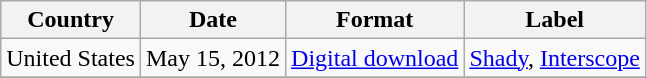<table class="wikitable">
<tr>
<th>Country</th>
<th>Date</th>
<th>Format</th>
<th>Label</th>
</tr>
<tr>
<td>United States</td>
<td rowspan="1">May 15, 2012</td>
<td rowspan="1"><a href='#'>Digital download</a></td>
<td rowspan="1"><a href='#'>Shady</a>, <a href='#'>Interscope</a></td>
</tr>
<tr>
</tr>
</table>
